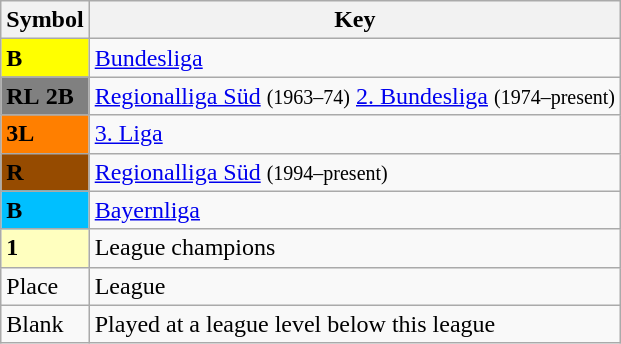<table class="wikitable" align="center">
<tr>
<th>Symbol</th>
<th>Key</th>
</tr>
<tr>
<td bgcolor="#FFFF00"><strong>B</strong></td>
<td><a href='#'>Bundesliga</a></td>
</tr>
<tr>
<td bgcolor="#808080"><strong>RL</strong>  <strong>2B</strong></td>
<td><a href='#'>Regionalliga Süd</a> <small>(1963–74)</small>  <a href='#'>2. Bundesliga</a> <small>(1974–present)</small></td>
</tr>
<tr>
<td bgcolor="#FF7F00"><strong>3L</strong></td>
<td><a href='#'>3. Liga</a></td>
</tr>
<tr>
<td bgcolor="#964B00"><strong>R</strong></td>
<td><a href='#'>Regionalliga Süd</a> <small>(1994–present)</small></td>
</tr>
<tr>
<td bgcolor="#00BFFF"><strong>B</strong></td>
<td><a href='#'>Bayernliga</a></td>
</tr>
<tr>
<td bgcolor="#ffffbf"><strong>1</strong></td>
<td>League champions</td>
</tr>
<tr>
<td>Place</td>
<td>League</td>
</tr>
<tr>
<td>Blank</td>
<td>Played at a league level below this league</td>
</tr>
</table>
